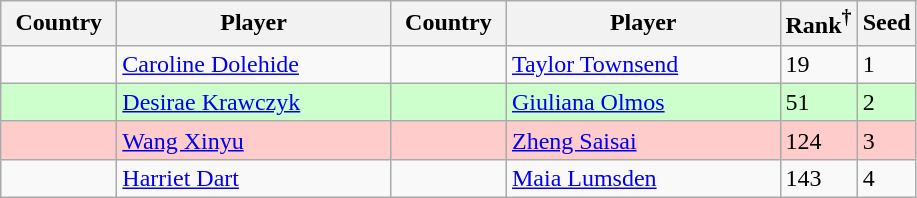<table class="sortable wikitable">
<tr>
<th width="70">Country</th>
<th width="175">Player</th>
<th width="70">Country</th>
<th width="175">Player</th>
<th>Rank<sup>†</sup></th>
<th>Seed</th>
</tr>
<tr>
<td></td>
<td><a href='#'>Caroline Dolehide</a></td>
<td></td>
<td><a href='#'>Taylor Townsend</a></td>
<td>19</td>
<td>1</td>
</tr>
<tr style="background:#cfc;">
<td></td>
<td><a href='#'>Desirae Krawczyk</a></td>
<td></td>
<td><a href='#'>Giuliana Olmos</a></td>
<td>51</td>
<td>2</td>
</tr>
<tr style="background:#fcc;">
<td></td>
<td><a href='#'>Wang Xinyu</a></td>
<td></td>
<td><a href='#'>Zheng Saisai</a></td>
<td>124</td>
<td>3</td>
</tr>
<tr>
<td></td>
<td><a href='#'>Harriet Dart</a></td>
<td></td>
<td><a href='#'>Maia Lumsden</a></td>
<td>143</td>
<td>4</td>
</tr>
</table>
